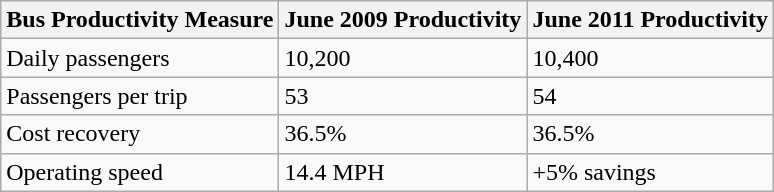<table class="wikitable">
<tr>
<th>Bus Productivity Measure</th>
<th>June 2009 Productivity</th>
<th>June 2011 Productivity</th>
</tr>
<tr>
<td>Daily passengers</td>
<td>10,200</td>
<td>10,400</td>
</tr>
<tr>
<td>Passengers per trip</td>
<td>53</td>
<td>54</td>
</tr>
<tr>
<td>Cost recovery</td>
<td>36.5%</td>
<td>36.5%</td>
</tr>
<tr>
<td>Operating speed</td>
<td>14.4 MPH</td>
<td>+5% savings</td>
</tr>
</table>
